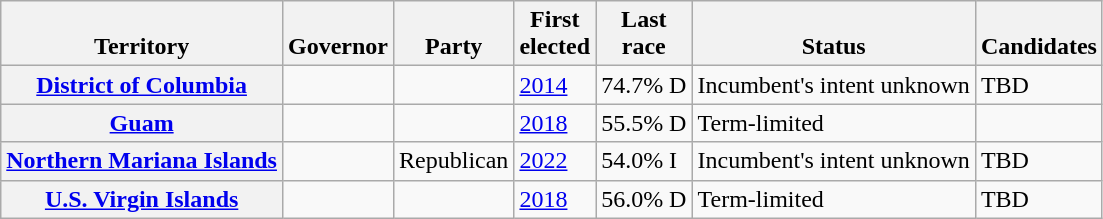<table class="wikitable sortable">
<tr valign=bottom>
<th>Territory</th>
<th>Governor</th>
<th>Party</th>
<th>First<br>elected</th>
<th>Last<br>race</th>
<th>Status</th>
<th class=unsortable>Candidates</th>
</tr>
<tr>
<th><a href='#'>District of Columbia</a></th>
<td></td>
<td></td>
<td><a href='#'>2014</a></td>
<td>74.7% D</td>
<td>Incumbent's intent unknown</td>
<td>TBD</td>
</tr>
<tr>
<th><a href='#'>Guam</a></th>
<td></td>
<td></td>
<td><a href='#'>2018</a></td>
<td>55.5% D</td>
<td>Term-limited</td>
<td nowrap></td>
</tr>
<tr>
<th><a href='#'>Northern Mariana Islands</a></th>
<td></td>
<td>Republican</td>
<td><a href='#'>2022</a></td>
<td>54.0% I</td>
<td>Incumbent's intent unknown</td>
<td>TBD</td>
</tr>
<tr>
<th><a href='#'>U.S. Virgin Islands</a></th>
<td></td>
<td></td>
<td><a href='#'>2018</a></td>
<td>56.0% D</td>
<td>Term-limited</td>
<td>TBD</td>
</tr>
</table>
